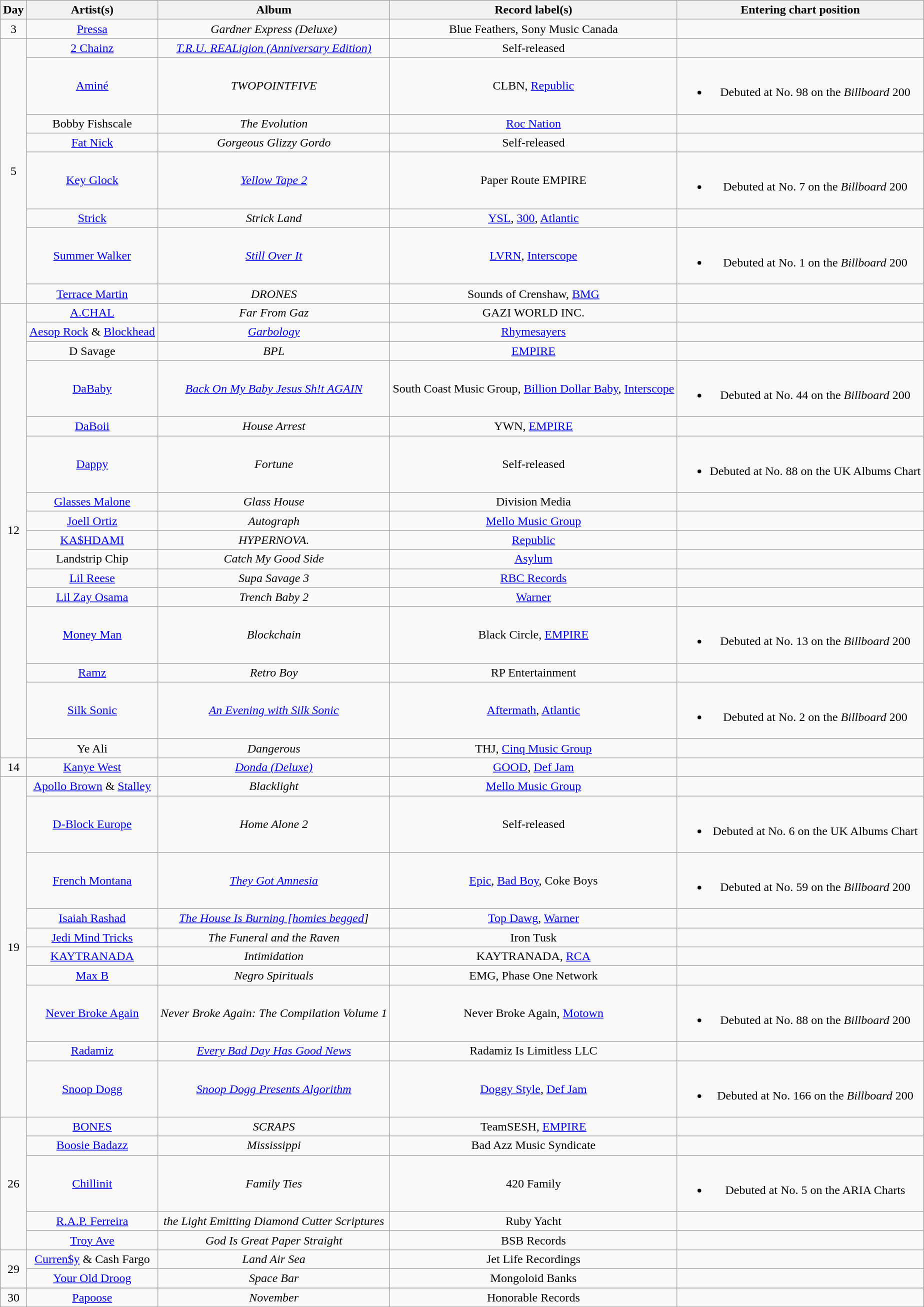<table class="wikitable" style="text-align:center;">
<tr>
<th scope="col">Day</th>
<th scope="col">Artist(s)</th>
<th scope="col">Album</th>
<th scope="col">Record label(s)</th>
<th><strong>Entering chart position</strong></th>
</tr>
<tr>
<td rowspan="1">3</td>
<td><a href='#'>Pressa</a></td>
<td><em>Gardner Express (Deluxe)</em></td>
<td>Blue Feathers, Sony Music Canada</td>
<td></td>
</tr>
<tr>
<td rowspan="8">5</td>
<td><a href='#'>2 Chainz</a></td>
<td><em><a href='#'>T.R.U. REALigion (Anniversary Edition)</a></em></td>
<td>Self-released</td>
<td></td>
</tr>
<tr>
<td><a href='#'>Aminé</a></td>
<td><em>TWOPOINTFIVE</em></td>
<td>CLBN, <a href='#'>Republic</a></td>
<td><br><ul><li>Debuted at No. 98 on the <em>Billboard</em> 200</li></ul></td>
</tr>
<tr>
<td>Bobby Fishscale</td>
<td><em>The Evolution</em></td>
<td><a href='#'>Roc Nation</a></td>
<td></td>
</tr>
<tr>
<td><a href='#'>Fat Nick</a></td>
<td><em>Gorgeous Glizzy Gordo</em></td>
<td>Self-released</td>
<td></td>
</tr>
<tr>
<td><a href='#'>Key Glock</a></td>
<td><em><a href='#'>Yellow Tape 2</a></em></td>
<td>Paper Route EMPIRE</td>
<td><br><ul><li>Debuted at No. 7 on the <em>Billboard</em> 200</li></ul></td>
</tr>
<tr>
<td><a href='#'>Strick</a></td>
<td><em>Strick Land</em></td>
<td><a href='#'>YSL</a>, <a href='#'>300</a>, <a href='#'>Atlantic</a></td>
<td></td>
</tr>
<tr>
<td><a href='#'>Summer Walker</a></td>
<td><em><a href='#'>Still Over It</a></em></td>
<td><a href='#'>LVRN</a>, <a href='#'>Interscope</a></td>
<td><br><ul><li>Debuted at No. 1 on the <em>Billboard</em> 200</li></ul></td>
</tr>
<tr>
<td><a href='#'>Terrace Martin</a></td>
<td><em>DRONES</em></td>
<td>Sounds of Crenshaw, <a href='#'>BMG</a></td>
<td></td>
</tr>
<tr>
<td rowspan="16">12</td>
<td><a href='#'>A.CHAL</a></td>
<td><em>Far From Gaz</em></td>
<td>GAZI WORLD INC.</td>
<td></td>
</tr>
<tr>
<td><a href='#'>Aesop Rock</a> & <a href='#'>Blockhead</a></td>
<td><em><a href='#'>Garbology</a></em></td>
<td><a href='#'>Rhymesayers</a></td>
<td></td>
</tr>
<tr>
<td>D Savage</td>
<td><em>BPL</em></td>
<td><a href='#'>EMPIRE</a></td>
<td></td>
</tr>
<tr>
<td><a href='#'>DaBaby</a></td>
<td><em><a href='#'>Back On My Baby Jesus Sh!t AGAIN</a></em></td>
<td>South Coast Music Group, <a href='#'>Billion Dollar Baby</a>, <a href='#'>Interscope</a></td>
<td><br><ul><li>Debuted at No. 44 on the <em>Billboard</em> 200</li></ul></td>
</tr>
<tr>
<td><a href='#'>DaBoii</a></td>
<td><em>House Arrest</em></td>
<td>YWN, <a href='#'>EMPIRE</a></td>
<td></td>
</tr>
<tr>
<td><a href='#'>Dappy</a></td>
<td><em>Fortune</em></td>
<td>Self-released</td>
<td><br><ul><li>Debuted at No. 88 on the UK Albums Chart</li></ul></td>
</tr>
<tr>
<td><a href='#'>Glasses Malone</a></td>
<td><em>Glass House</em></td>
<td>Division Media</td>
<td></td>
</tr>
<tr>
<td><a href='#'>Joell Ortiz</a></td>
<td><em>Autograph</em></td>
<td><a href='#'>Mello Music Group</a></td>
<td></td>
</tr>
<tr>
<td><a href='#'>KA$HDAMI</a></td>
<td><em>HYPERNOVA.</em></td>
<td><a href='#'>Republic</a></td>
<td></td>
</tr>
<tr>
<td>Landstrip Chip</td>
<td><em>Catch My Good Side</em></td>
<td><a href='#'>Asylum</a></td>
<td></td>
</tr>
<tr>
<td><a href='#'>Lil Reese</a></td>
<td><em>Supa Savage 3</em></td>
<td><a href='#'>RBC Records</a></td>
<td></td>
</tr>
<tr>
<td><a href='#'>Lil Zay Osama</a></td>
<td><em>Trench Baby 2</em></td>
<td><a href='#'>Warner</a></td>
<td></td>
</tr>
<tr>
<td><a href='#'>Money Man</a></td>
<td><em>Blockchain</em></td>
<td>Black Circle, <a href='#'>EMPIRE</a></td>
<td><br><ul><li>Debuted at No. 13 on the <em>Billboard</em> 200</li></ul></td>
</tr>
<tr>
<td><a href='#'>Ramz</a></td>
<td><em>Retro Boy</em></td>
<td>RP Entertainment</td>
<td></td>
</tr>
<tr>
<td><a href='#'>Silk Sonic</a></td>
<td><em><a href='#'>An Evening with Silk Sonic</a></em></td>
<td><a href='#'>Aftermath</a>, <a href='#'>Atlantic</a></td>
<td><br><ul><li>Debuted at No. 2 on the <em>Billboard</em> 200</li></ul></td>
</tr>
<tr>
<td>Ye Ali</td>
<td><em>Dangerous</em></td>
<td>THJ, <a href='#'>Cinq Music Group</a></td>
<td></td>
</tr>
<tr>
<td rowspan="1">14</td>
<td><a href='#'>Kanye West</a></td>
<td><em><a href='#'>Donda (Deluxe)</a></em></td>
<td><a href='#'>GOOD</a>, <a href='#'>Def Jam</a></td>
<td></td>
</tr>
<tr>
<td rowspan="10">19</td>
<td><a href='#'>Apollo Brown</a> & <a href='#'>Stalley</a></td>
<td><em>Blacklight</em></td>
<td><a href='#'>Mello Music Group</a></td>
<td></td>
</tr>
<tr>
<td><a href='#'>D-Block Europe</a></td>
<td><em>Home Alone 2</em></td>
<td>Self-released</td>
<td><br><ul><li>Debuted at No. 6 on the UK Albums Chart</li></ul></td>
</tr>
<tr>
<td><a href='#'>French Montana</a></td>
<td><em><a href='#'>They Got Amnesia</a></em></td>
<td><a href='#'>Epic</a>, <a href='#'>Bad Boy</a>, Coke Boys</td>
<td><br><ul><li>Debuted at No. 59 on the <em>Billboard</em> 200</li></ul></td>
</tr>
<tr>
<td><a href='#'>Isaiah Rashad</a></td>
<td><em><a href='#'>The House Is Burning [homies begged</a>]</em></td>
<td><a href='#'>Top Dawg</a>, <a href='#'>Warner</a></td>
<td></td>
</tr>
<tr>
<td><a href='#'>Jedi Mind Tricks</a></td>
<td><em>The Funeral and the Raven</em></td>
<td>Iron Tusk</td>
<td></td>
</tr>
<tr>
<td><a href='#'>KAYTRANADA</a></td>
<td><em>Intimidation</em></td>
<td>KAYTRANADA, <a href='#'>RCA</a></td>
<td></td>
</tr>
<tr>
<td><a href='#'>Max B</a></td>
<td><em>Negro Spirituals</em></td>
<td>EMG, Phase One Network</td>
<td></td>
</tr>
<tr>
<td><a href='#'>Never Broke Again</a></td>
<td><em>Never Broke Again: The Compilation Volume 1</em></td>
<td>Never Broke Again, <a href='#'>Motown</a></td>
<td><br><ul><li>Debuted at No. 88 on the <em>Billboard</em> 200</li></ul></td>
</tr>
<tr>
<td><a href='#'>Radamiz</a></td>
<td><em><a href='#'>Every Bad Day Has Good News</a></em></td>
<td>Radamiz Is Limitless LLC</td>
<td></td>
</tr>
<tr>
<td><a href='#'>Snoop Dogg</a></td>
<td><em><a href='#'>Snoop Dogg Presents Algorithm</a></em></td>
<td><a href='#'>Doggy Style</a>, <a href='#'>Def Jam</a></td>
<td><br><ul><li>Debuted at No. 166 on the <em>Billboard</em> 200</li></ul></td>
</tr>
<tr>
<td rowspan="5">26</td>
<td><a href='#'>BONES</a></td>
<td><em>SCRAPS</em></td>
<td>TeamSESH, <a href='#'>EMPIRE</a></td>
<td></td>
</tr>
<tr>
<td><a href='#'>Boosie Badazz</a></td>
<td><em>Mississippi</em></td>
<td>Bad Azz Music Syndicate</td>
<td></td>
</tr>
<tr>
<td><a href='#'>Chillinit</a></td>
<td><em>Family Ties</em></td>
<td>420 Family</td>
<td><br><ul><li>Debuted at No. 5 on the ARIA Charts</li></ul></td>
</tr>
<tr>
<td><a href='#'>R.A.P. Ferreira</a></td>
<td><em>the Light Emitting Diamond Cutter Scriptures</em></td>
<td>Ruby Yacht</td>
<td></td>
</tr>
<tr>
<td><a href='#'>Troy Ave</a></td>
<td><em>God Is Great Paper Straight</em></td>
<td>BSB Records</td>
<td></td>
</tr>
<tr>
<td rowspan="2">29</td>
<td><a href='#'>Curren$y</a> & Cash Fargo</td>
<td><em>Land Air Sea</em></td>
<td>Jet Life Recordings</td>
<td></td>
</tr>
<tr>
<td><a href='#'>Your Old Droog</a></td>
<td><em>Space Bar</em></td>
<td>Mongoloid Banks</td>
<td></td>
</tr>
<tr>
</tr>
<tr>
<td>30</td>
<td><a href='#'>Papoose</a></td>
<td><em>November</em></td>
<td>Honorable Records</td>
<td></td>
</tr>
</table>
